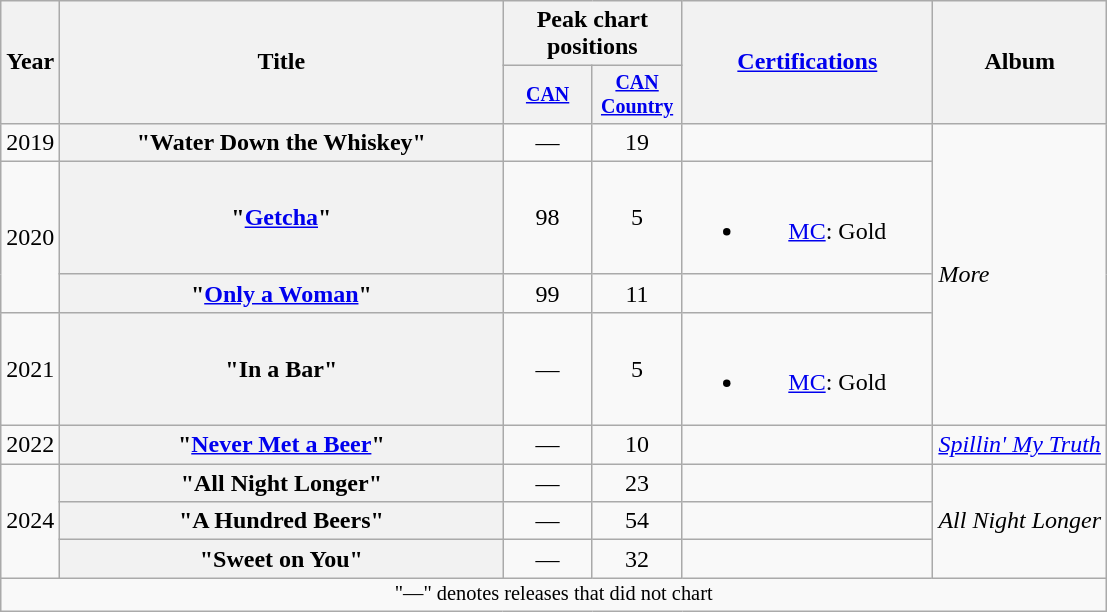<table class="wikitable plainrowheaders" style="text-align:center;">
<tr>
<th scope="col" rowspan="2">Year</th>
<th scope="col" rowspan="2" style="width:18em;">Title</th>
<th scope="col" colspan="2">Peak chart positions</th>
<th scope="col" rowspan="2" style="width:10em;"><a href='#'>Certifications</a></th>
<th scope="col" rowspan="2">Album</th>
</tr>
<tr style="font-size:smaller;">
<th scope="col" style="width:4em;"><a href='#'>CAN</a><br></th>
<th scope="col" style="width:4em;"><a href='#'>CAN Country</a><br></th>
</tr>
<tr>
<td>2019</td>
<th scope="row">"Water Down the Whiskey"</th>
<td>—</td>
<td>19</td>
<td></td>
<td align="left" rowspan="4"><em>More</em></td>
</tr>
<tr>
<td rowspan="2">2020</td>
<th scope="row">"<a href='#'>Getcha</a>"</th>
<td>98</td>
<td>5</td>
<td><br><ul><li><a href='#'>MC</a>: Gold</li></ul></td>
</tr>
<tr>
<th scope="row">"<a href='#'>Only a Woman</a>"</th>
<td>99</td>
<td>11</td>
<td></td>
</tr>
<tr>
<td>2021</td>
<th scope="row">"In a Bar"</th>
<td>—</td>
<td>5</td>
<td><br><ul><li><a href='#'>MC</a>: Gold</li></ul></td>
</tr>
<tr>
<td>2022</td>
<th scope="row">"<a href='#'>Never Met a Beer</a>"<br></th>
<td>—</td>
<td>10</td>
<td></td>
<td align="left"><em><a href='#'>Spillin' My Truth</a></em></td>
</tr>
<tr>
<td rowspan="3">2024</td>
<th scope="row">"All Night Longer"</th>
<td>—</td>
<td>23</td>
<td></td>
<td align="left" rowspan="3"><em>All Night Longer</em></td>
</tr>
<tr>
<th scope="row">"A Hundred Beers"</th>
<td>—</td>
<td>54</td>
<td></td>
</tr>
<tr>
<th scope="row">"Sweet on You"</th>
<td>—</td>
<td>32</td>
<td></td>
</tr>
<tr>
<td colspan="6" style="font-size:85%">"—" denotes releases that did not chart</td>
</tr>
</table>
